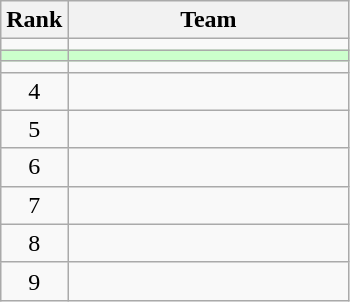<table class=wikitable style="text-align:center;">
<tr>
<th>Rank</th>
<th width=180>Team</th>
</tr>
<tr>
<td></td>
<td align=left></td>
</tr>
<tr bgcolor=#CCFFCC>
<td></td>
<td align=left></td>
</tr>
<tr>
<td></td>
<td align=left></td>
</tr>
<tr>
<td>4</td>
<td align=left></td>
</tr>
<tr>
<td>5</td>
<td align=left></td>
</tr>
<tr>
<td>6</td>
<td align=left></td>
</tr>
<tr>
<td>7</td>
<td align=left></td>
</tr>
<tr>
<td>8</td>
<td align=left></td>
</tr>
<tr>
<td>9</td>
<td align=left></td>
</tr>
</table>
